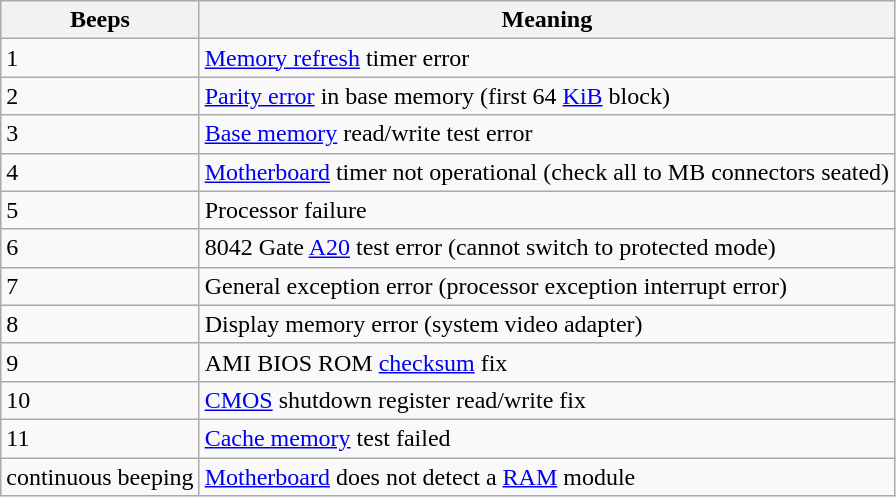<table class="wikitable">
<tr>
<th>Beeps</th>
<th>Meaning</th>
</tr>
<tr>
<td>1</td>
<td><a href='#'>Memory refresh</a> timer error</td>
</tr>
<tr>
<td>2</td>
<td><a href='#'>Parity error</a> in base memory (first 64 <a href='#'>KiB</a> block)</td>
</tr>
<tr>
<td>3</td>
<td><a href='#'>Base memory</a> read/write test error</td>
</tr>
<tr>
<td>4</td>
<td><a href='#'>Motherboard</a> timer not operational (check all  to MB connectors seated)</td>
</tr>
<tr>
<td>5</td>
<td>Processor failure</td>
</tr>
<tr>
<td>6</td>
<td>8042 Gate <a href='#'>A20</a> test error (cannot switch to protected mode)</td>
</tr>
<tr>
<td>7</td>
<td>General exception error (processor exception interrupt error)</td>
</tr>
<tr>
<td>8</td>
<td>Display memory error (system video adapter)</td>
</tr>
<tr>
<td>9</td>
<td>AMI BIOS ROM <a href='#'>checksum</a> fix</td>
</tr>
<tr>
<td>10</td>
<td><a href='#'>CMOS</a> shutdown register read/write fix</td>
</tr>
<tr>
<td>11</td>
<td><a href='#'>Cache memory</a> test failed</td>
</tr>
<tr>
<td>continuous beeping</td>
<td><a href='#'>Motherboard</a> does not detect a <a href='#'>RAM</a> module</td>
</tr>
</table>
